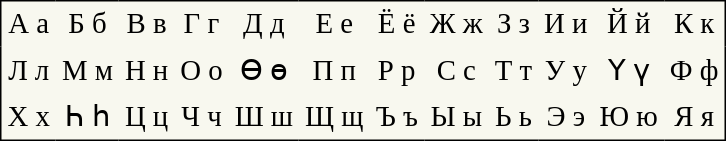<table cellpadding=4 style="font-size:larger; text-align:center; border-color:black; border-width:1px; border-style:solid; border-collapse:collapse; background-color:#F8F8EF;" summary="Thirty-two letters of the Buryat Cyrillic script, capital and lowercase">
<tr>
<td>А а</td>
<td>Б б</td>
<td>В в</td>
<td>Г г</td>
<td>Д д</td>
<td>Е е</td>
<td>Ё ё</td>
<td>Ж ж</td>
<td>З з</td>
<td>И и</td>
<td>Й й</td>
<td>К к</td>
</tr>
<tr>
<td>Л л</td>
<td>М м</td>
<td>Н н</td>
<td>О о</td>
<td>Ө ө</td>
<td>П п</td>
<td>Р р</td>
<td>С с</td>
<td>Т т</td>
<td>У у</td>
<td>Ү ү</td>
<td>Ф ф</td>
</tr>
<tr>
<td>Х х</td>
<td>Һ һ</td>
<td>Ц ц</td>
<td>Ч ч</td>
<td>Ш ш</td>
<td>Щ щ</td>
<td>Ъ ъ</td>
<td>Ы ы</td>
<td>Ь ь</td>
<td>Э э</td>
<td>Ю ю</td>
<td>Я я</td>
</tr>
</table>
